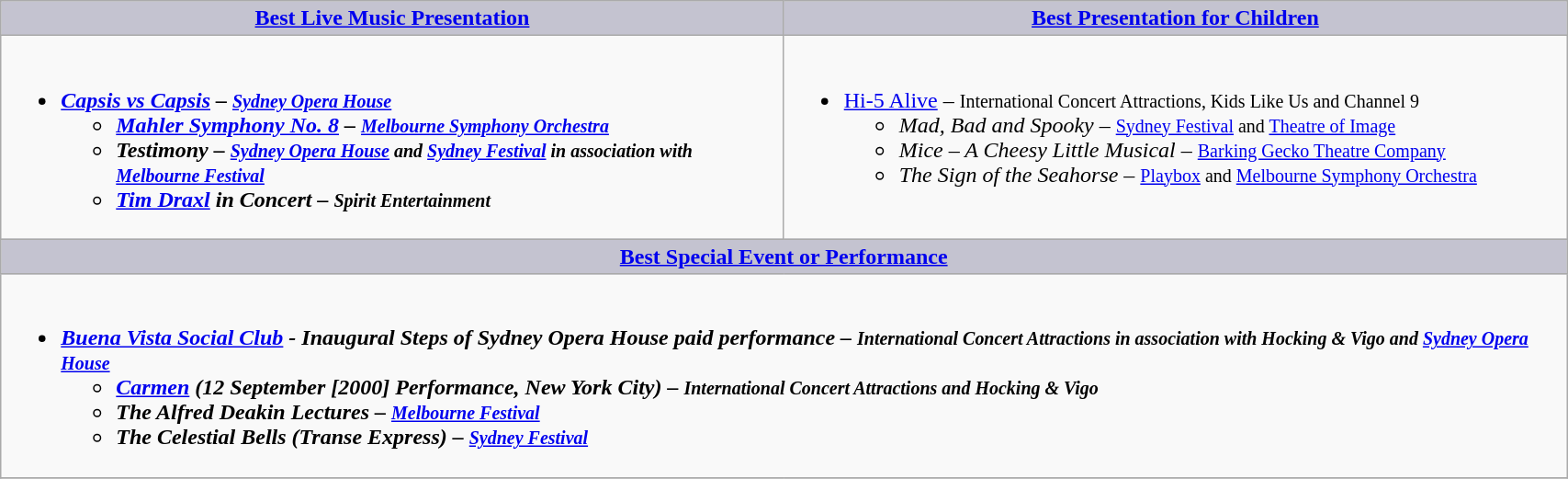<table class=wikitable width="90%" border="1" cellpadding="5" cellspacing="0" align="centre">
<tr>
<th style="background:#C4C3D0;width:50%"><a href='#'>Best Live Music Presentation</a></th>
<th style="background:#C4C3D0;width:50%"><a href='#'>Best Presentation for Children</a></th>
</tr>
<tr>
<td valign="top"><br><ul><li><strong><em><a href='#'>Capsis vs Capsis</a><em> – <small><a href='#'>Sydney Opera House</a></small><strong><ul><li><a href='#'>Mahler Symphony No. 8</a> – <small><a href='#'>Melbourne Symphony Orchestra</a></small></li><li></em>Testimony<em> – <small><a href='#'>Sydney Opera House</a> and <a href='#'>Sydney Festival</a> in association with <a href='#'>Melbourne Festival</a></small></li><li></em><a href='#'>Tim Draxl</a> in Concert<em> – <small>Spirit Entertainment</small></li></ul></li></ul></td>
<td valign="top"><br><ul><li></em></strong><a href='#'>Hi-5 Alive</a></em> – <small>International Concert Attractions, Kids Like Us and Channel 9</small></strong><ul><li><em>Mad, Bad and Spooky</em> – <small><a href='#'>Sydney Festival</a> and <a href='#'>Theatre of Image</a></small></li><li><em>Mice – A Cheesy Little Musical</em> – <small><a href='#'>Barking Gecko Theatre Company</a></small></li><li><em>The Sign of the Seahorse</em> – <small><a href='#'>Playbox</a> and <a href='#'>Melbourne Symphony Orchestra</a></small></li></ul></li></ul></td>
</tr>
<tr>
<th colspan="2" style="background:#C4C3D0;width:50%"><a href='#'>Best Special Event or Performance</a></th>
</tr>
<tr>
<td colspan=2 valign="top"><br><ul><li><strong><em><a href='#'>Buena Vista Social Club</a> - Inaugural Steps of Sydney Opera House paid performance<em> – <small>International Concert Attractions in association with Hocking & Vigo and <a href='#'>Sydney Opera House</a></small><strong><ul><li></em><a href='#'>Carmen</a><em> (12 September [2000] Performance, New York City) – <small>International Concert Attractions and Hocking & Vigo</small></li><li></em>The Alfred Deakin Lectures<em> – <small><a href='#'>Melbourne Festival</a></small></li><li></em>The Celestial Bells<em> (Transe Express) – <small><a href='#'>Sydney Festival</a></small></li></ul></li></ul></td>
</tr>
<tr>
</tr>
</table>
